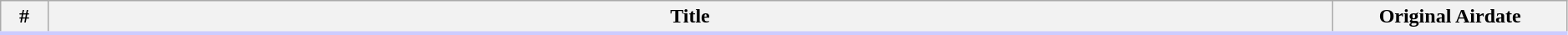<table class="wikitable" width="99%">
<tr style="border-bottom:3px solid #CCF">
<th width="3%">#</th>
<th>Title</th>
<th width="15%">Original Airdate<br></th>
</tr>
</table>
